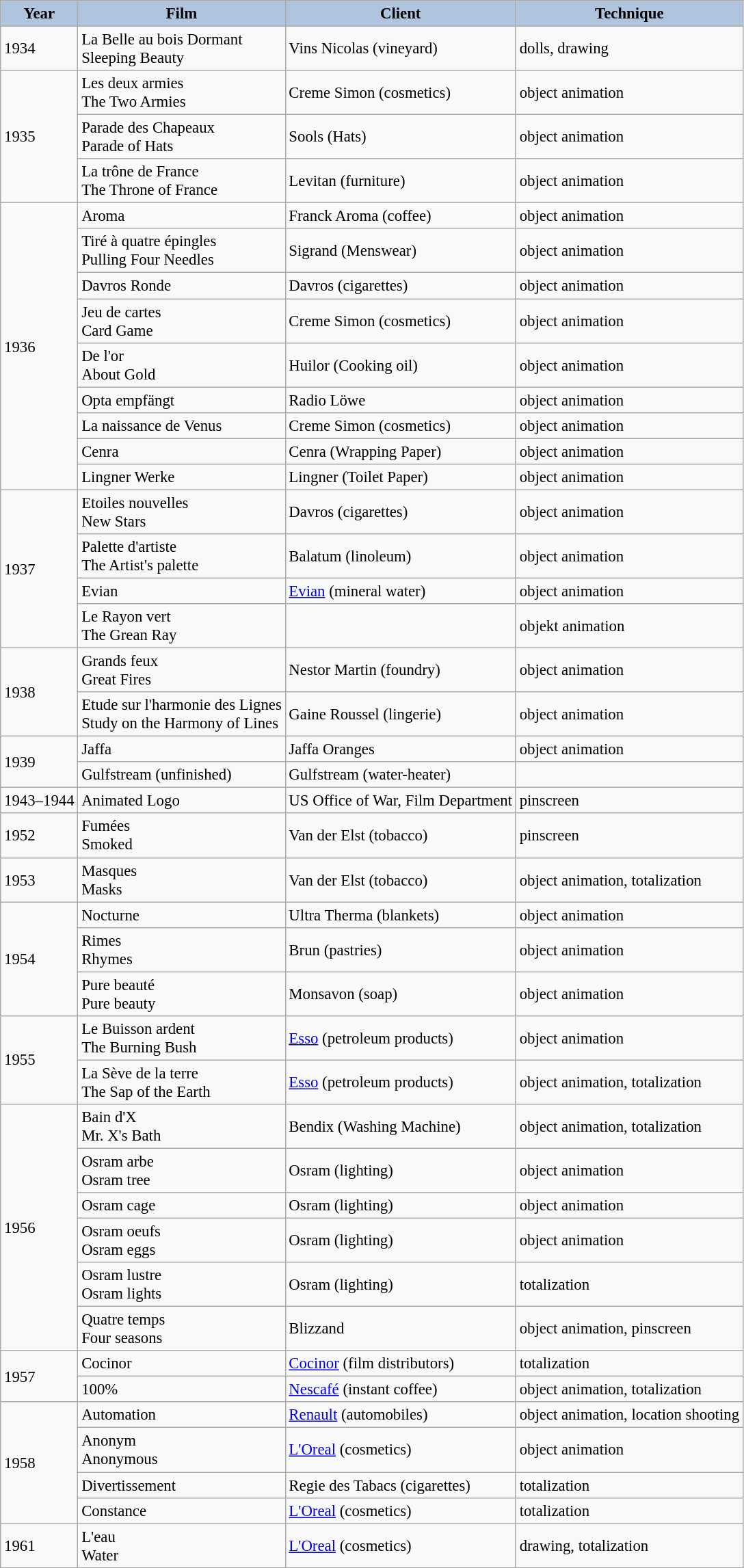<table class="wikitable" style="font-size:95%;">
<tr>
<th style="background:#B0C4DE;">Year</th>
<th style="background:#B0C4DE;">Film</th>
<th style="background:#B0C4DE;">Client</th>
<th style="background:#B0C4DE;">Technique</th>
</tr>
<tr>
<td>1934</td>
<td>La Belle au bois Dormant<br>Sleeping Beauty</td>
<td>Vins Nicolas (vineyard)</td>
<td>dolls, drawing</td>
</tr>
<tr>
<td rowspan="3">1935</td>
<td>Les deux armies<br>The Two Armies</td>
<td>Creme Simon (cosmetics)</td>
<td>object animation</td>
</tr>
<tr>
<td>Parade des Chapeaux<br>Parade of Hats</td>
<td>Sools (Hats)</td>
<td>object animation</td>
</tr>
<tr>
<td>La trône de France<br>The Throne of France</td>
<td>Levitan (furniture)</td>
<td>object animation</td>
</tr>
<tr>
<td rowspan="9">1936</td>
<td>Aroma</td>
<td>Franck Aroma (coffee)</td>
<td>object animation</td>
</tr>
<tr>
<td>Tiré à quatre épingles<br>Pulling Four Needles</td>
<td>Sigrand (Menswear)</td>
<td>object animation</td>
</tr>
<tr>
<td>Davros Ronde</td>
<td>Davros (cigarettes)</td>
<td>object animation</td>
</tr>
<tr>
<td>Jeu de cartes<br>Card Game</td>
<td>Creme Simon (cosmetics)</td>
<td>object animation</td>
</tr>
<tr>
<td>De l'or<br>About Gold</td>
<td>Huilor (Cooking oil)</td>
<td>object animation</td>
</tr>
<tr>
<td>Opta empfängt</td>
<td>Radio Löwe</td>
<td>object animation</td>
</tr>
<tr>
<td>La naissance de Venus</td>
<td>Creme Simon (cosmetics)</td>
<td>object animation</td>
</tr>
<tr>
<td>Cenra</td>
<td>Cenra (Wrapping Paper)</td>
<td>object animation</td>
</tr>
<tr>
<td>Lingner Werke</td>
<td>Lingner (Toilet Paper)</td>
<td>object animation</td>
</tr>
<tr>
<td rowspan="4">1937</td>
<td>Etoiles nouvelles<br>New Stars</td>
<td>Davros (cigarettes)</td>
<td>object animation</td>
</tr>
<tr>
<td>Palette d'artiste<br>The Artist's palette</td>
<td>Balatum (linoleum)</td>
<td>object animation</td>
</tr>
<tr>
<td>Evian</td>
<td><a href='#'>Evian</a> (mineral water)</td>
<td>object animation</td>
</tr>
<tr>
<td>Le Rayon vert<br>The Grean Ray</td>
<td></td>
<td>objekt animation</td>
</tr>
<tr>
<td rowspan="2">1938</td>
<td>Grands feux<br>Great Fires</td>
<td>Nestor Martin (foundry)</td>
<td>object animation</td>
</tr>
<tr>
<td>Etude sur l'harmonie des Lignes<br>Study on the Harmony of Lines</td>
<td>Gaine Roussel (lingerie)</td>
<td>object animation</td>
</tr>
<tr>
<td rowspan="2">1939</td>
<td>Jaffa</td>
<td>Jaffa Oranges</td>
<td>object animation</td>
</tr>
<tr>
<td>Gulfstream (unfinished)</td>
<td>Gulfstream (water-heater)</td>
<td></td>
</tr>
<tr>
<td>1943–1944</td>
<td>Animated Logo</td>
<td>US Office of War, Film Department</td>
<td>pinscreen</td>
</tr>
<tr>
<td>1952</td>
<td>Fumées<br>Smoked</td>
<td>Van der Elst (tobacco)</td>
<td>pinscreen</td>
</tr>
<tr>
<td>1953</td>
<td>Masques<br>Masks</td>
<td>Van der Elst (tobacco)</td>
<td>object animation, totalization</td>
</tr>
<tr>
<td rowspan="3">1954</td>
<td>Nocturne</td>
<td>Ultra Therma (blankets)</td>
<td>object animation</td>
</tr>
<tr>
<td>Rimes<br>Rhymes</td>
<td>Brun (pastries)</td>
<td>object animation</td>
</tr>
<tr>
<td>Pure beauté<br>Pure beauty</td>
<td>Monsavon (soap)</td>
<td>object animation</td>
</tr>
<tr>
<td rowspan="2">1955</td>
<td>Le Buisson ardent<br>The Burning Bush</td>
<td><a href='#'>Esso</a> (petroleum products)</td>
<td>object animation</td>
</tr>
<tr>
<td>La Sève de la terre<br>The Sap of the Earth</td>
<td><a href='#'>Esso</a> (petroleum products)</td>
<td>object animation, totalization</td>
</tr>
<tr>
<td rowspan="6">1956</td>
<td>Bain d'X<br>Mr. X's Bath</td>
<td>Bendix (Washing Machine)</td>
<td>object animation, totalization</td>
</tr>
<tr>
<td>Osram arbe<br>Osram tree</td>
<td>Osram (lighting)</td>
<td>object animation</td>
</tr>
<tr>
<td>Osram cage</td>
<td>Osram (lighting)</td>
<td>object animation</td>
</tr>
<tr>
<td>Osram oeufs<br>Osram eggs</td>
<td>Osram (lighting)</td>
<td>object animation</td>
</tr>
<tr>
<td>Osram lustre<br>Osram lights</td>
<td>Osram (lighting)</td>
<td>totalization</td>
</tr>
<tr>
<td>Quatre temps<br>Four seasons</td>
<td>Blizzand</td>
<td>object animation, pinscreen</td>
</tr>
<tr>
<td rowspan="2">1957</td>
<td>Cocinor</td>
<td><a href='#'>Cocinor</a> (film distributors)</td>
<td>totalization</td>
</tr>
<tr>
<td>100%</td>
<td><a href='#'>Nescafé</a> (instant coffee)</td>
<td>object animation, totalization</td>
</tr>
<tr>
<td rowspan="4">1958</td>
<td>Automation</td>
<td><a href='#'>Renault</a> (automobiles)</td>
<td>object animation, location shooting</td>
</tr>
<tr>
<td>Anonym<br>Anonymous</td>
<td><a href='#'>L'Oreal</a> (cosmetics)</td>
<td>object animation</td>
</tr>
<tr>
<td>Divertissement</td>
<td>Regie des Tabacs (cigarettes)</td>
<td>totalization</td>
</tr>
<tr>
<td>Constance</td>
<td><a href='#'>L'Oreal</a> (cosmetics)</td>
<td>totalization</td>
</tr>
<tr>
<td>1961</td>
<td>L'eau<br>Water</td>
<td><a href='#'>L'Oreal</a> (cosmetics)</td>
<td>drawing, totalization</td>
</tr>
</table>
